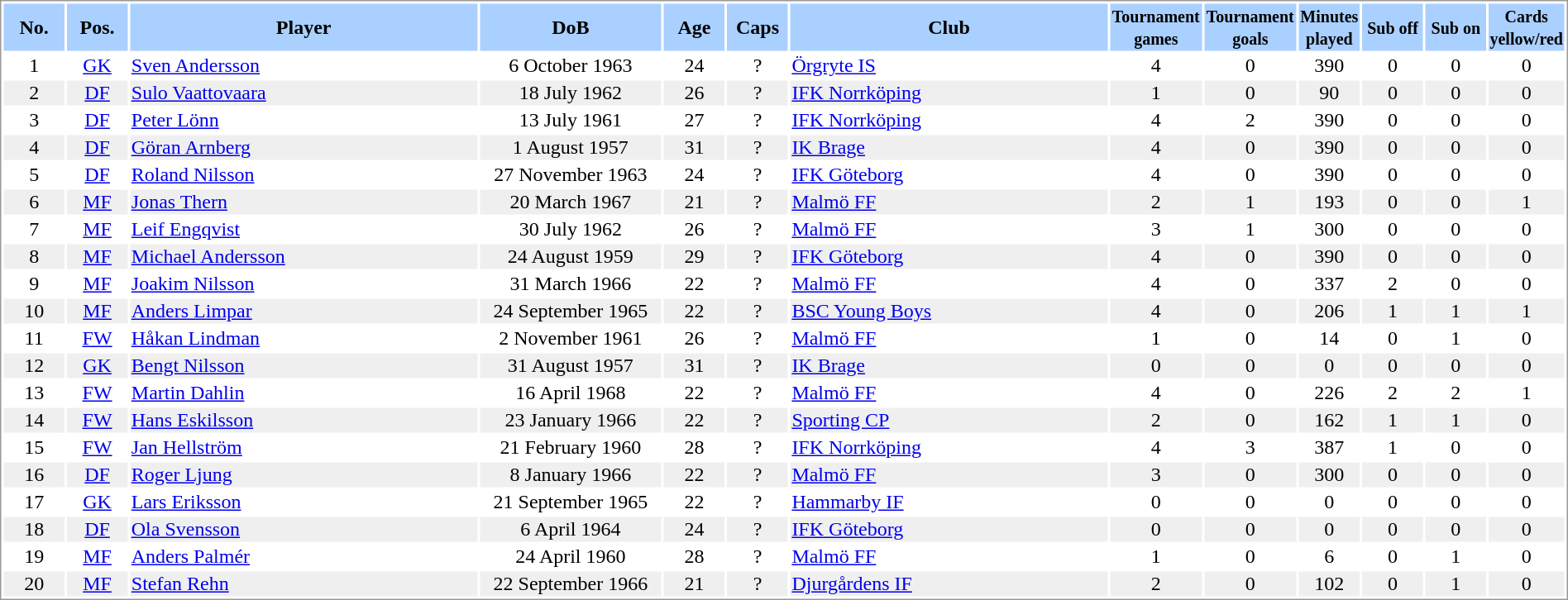<table border="0" width="100%" style="border: 1px solid #999; background-color:#FFFFFF; text-align:center">
<tr align="center" bgcolor="#AAD0FF">
<th width=4%>No.</th>
<th width=4%>Pos.</th>
<th width=23%>Player</th>
<th width=12%>DoB</th>
<th width=4%>Age</th>
<th width=4%>Caps</th>
<th width=21%>Club</th>
<th width=6%><small>Tournament<br>games</small></th>
<th width=6%><small>Tournament<br>goals</small></th>
<th width=4%><small>Minutes<br>played</small></th>
<th width=4%><small>Sub off</small></th>
<th width=4%><small>Sub on</small></th>
<th width=4%><small>Cards<br>yellow/red</small></th>
</tr>
<tr>
<td>1</td>
<td><a href='#'>GK</a></td>
<td align="left"><a href='#'>Sven Andersson</a></td>
<td>6 October 1963</td>
<td>24</td>
<td>?</td>
<td align="left"> <a href='#'>Örgryte IS</a></td>
<td>4</td>
<td>0</td>
<td>390</td>
<td>0</td>
<td>0</td>
<td>0</td>
</tr>
<tr bgcolor="#EFEFEF">
<td>2</td>
<td><a href='#'>DF</a></td>
<td align="left"><a href='#'>Sulo Vaattovaara</a></td>
<td>18 July 1962</td>
<td>26</td>
<td>?</td>
<td align="left"> <a href='#'>IFK Norrköping</a></td>
<td>1</td>
<td>0</td>
<td>90</td>
<td>0</td>
<td>0</td>
<td>0</td>
</tr>
<tr>
<td>3</td>
<td><a href='#'>DF</a></td>
<td align="left"><a href='#'>Peter Lönn</a></td>
<td>13 July 1961</td>
<td>27</td>
<td>?</td>
<td align="left"> <a href='#'>IFK Norrköping</a></td>
<td>4</td>
<td>2</td>
<td>390</td>
<td>0</td>
<td>0</td>
<td>0</td>
</tr>
<tr bgcolor="#EFEFEF">
<td>4</td>
<td><a href='#'>DF</a></td>
<td align="left"><a href='#'>Göran Arnberg</a></td>
<td>1 August 1957</td>
<td>31</td>
<td>?</td>
<td align="left"> <a href='#'>IK Brage</a></td>
<td>4</td>
<td>0</td>
<td>390</td>
<td>0</td>
<td>0</td>
<td>0</td>
</tr>
<tr>
<td>5</td>
<td><a href='#'>DF</a></td>
<td align="left"><a href='#'>Roland Nilsson</a></td>
<td>27 November 1963</td>
<td>24</td>
<td>?</td>
<td align="left"> <a href='#'>IFK Göteborg</a></td>
<td>4</td>
<td>0</td>
<td>390</td>
<td>0</td>
<td>0</td>
<td>0</td>
</tr>
<tr bgcolor="#EFEFEF">
<td>6</td>
<td><a href='#'>MF</a></td>
<td align="left"><a href='#'>Jonas Thern</a></td>
<td>20 March 1967</td>
<td>21</td>
<td>?</td>
<td align="left"> <a href='#'>Malmö FF</a></td>
<td>2</td>
<td>1</td>
<td>193</td>
<td>0</td>
<td>0</td>
<td>1</td>
</tr>
<tr>
<td>7</td>
<td><a href='#'>MF</a></td>
<td align="left"><a href='#'>Leif Engqvist</a></td>
<td>30 July 1962</td>
<td>26</td>
<td>?</td>
<td align="left"> <a href='#'>Malmö FF</a></td>
<td>3</td>
<td>1</td>
<td>300</td>
<td>0</td>
<td>0</td>
<td>0</td>
</tr>
<tr bgcolor="#EFEFEF">
<td>8</td>
<td><a href='#'>MF</a></td>
<td align="left"><a href='#'>Michael Andersson</a></td>
<td>24 August 1959</td>
<td>29</td>
<td>?</td>
<td align="left"> <a href='#'>IFK Göteborg</a></td>
<td>4</td>
<td>0</td>
<td>390</td>
<td>0</td>
<td>0</td>
<td>0</td>
</tr>
<tr>
<td>9</td>
<td><a href='#'>MF</a></td>
<td align="left"><a href='#'>Joakim Nilsson</a></td>
<td>31 March 1966</td>
<td>22</td>
<td>?</td>
<td align="left"> <a href='#'>Malmö FF</a></td>
<td>4</td>
<td>0</td>
<td>337</td>
<td>2</td>
<td>0</td>
<td>0</td>
</tr>
<tr bgcolor="#EFEFEF">
<td>10</td>
<td><a href='#'>MF</a></td>
<td align="left"><a href='#'>Anders Limpar</a></td>
<td>24 September 1965</td>
<td>22</td>
<td>?</td>
<td align="left"> <a href='#'>BSC Young Boys</a></td>
<td>4</td>
<td>0</td>
<td>206</td>
<td>1</td>
<td>1</td>
<td>1</td>
</tr>
<tr>
<td>11</td>
<td><a href='#'>FW</a></td>
<td align="left"><a href='#'>Håkan Lindman</a></td>
<td>2 November 1961</td>
<td>26</td>
<td>?</td>
<td align="left"> <a href='#'>Malmö FF</a></td>
<td>1</td>
<td>0</td>
<td>14</td>
<td>0</td>
<td>1</td>
<td>0</td>
</tr>
<tr bgcolor="#EFEFEF">
<td>12</td>
<td><a href='#'>GK</a></td>
<td align="left"><a href='#'>Bengt Nilsson</a></td>
<td>31 August 1957</td>
<td>31</td>
<td>?</td>
<td align="left"> <a href='#'>IK Brage</a></td>
<td>0</td>
<td>0</td>
<td>0</td>
<td>0</td>
<td>0</td>
<td>0</td>
</tr>
<tr>
<td>13</td>
<td><a href='#'>FW</a></td>
<td align="left"><a href='#'>Martin Dahlin</a></td>
<td>16 April 1968</td>
<td>22</td>
<td>?</td>
<td align="left"> <a href='#'>Malmö FF</a></td>
<td>4</td>
<td>0</td>
<td>226</td>
<td>2</td>
<td>2</td>
<td>1</td>
</tr>
<tr bgcolor="#EFEFEF">
<td>14</td>
<td><a href='#'>FW</a></td>
<td align="left"><a href='#'>Hans Eskilsson</a></td>
<td>23 January 1966</td>
<td>22</td>
<td>?</td>
<td align="left"> <a href='#'>Sporting CP</a></td>
<td>2</td>
<td>0</td>
<td>162</td>
<td>1</td>
<td>1</td>
<td>0</td>
</tr>
<tr>
<td>15</td>
<td><a href='#'>FW</a></td>
<td align="left"><a href='#'>Jan Hellström</a></td>
<td>21 February 1960</td>
<td>28</td>
<td>?</td>
<td align="left"> <a href='#'>IFK Norrköping</a></td>
<td>4</td>
<td>3</td>
<td>387</td>
<td>1</td>
<td>0</td>
<td>0</td>
</tr>
<tr bgcolor="#EFEFEF">
<td>16</td>
<td><a href='#'>DF</a></td>
<td align="left"><a href='#'>Roger Ljung</a></td>
<td>8 January 1966</td>
<td>22</td>
<td>?</td>
<td align="left"> <a href='#'>Malmö FF</a></td>
<td>3</td>
<td>0</td>
<td>300</td>
<td>0</td>
<td>0</td>
<td>0</td>
</tr>
<tr>
<td>17</td>
<td><a href='#'>GK</a></td>
<td align="left"><a href='#'>Lars Eriksson</a></td>
<td>21 September 1965</td>
<td>22</td>
<td>?</td>
<td align="left"> <a href='#'>Hammarby IF</a></td>
<td>0</td>
<td>0</td>
<td>0</td>
<td>0</td>
<td>0</td>
<td>0</td>
</tr>
<tr bgcolor="#EFEFEF">
<td>18</td>
<td><a href='#'>DF</a></td>
<td align="left"><a href='#'>Ola Svensson</a></td>
<td>6 April 1964</td>
<td>24</td>
<td>?</td>
<td align="left"> <a href='#'>IFK Göteborg</a></td>
<td>0</td>
<td>0</td>
<td>0</td>
<td>0</td>
<td>0</td>
<td>0</td>
</tr>
<tr>
<td>19</td>
<td><a href='#'>MF</a></td>
<td align="left"><a href='#'>Anders Palmér</a></td>
<td>24 April 1960</td>
<td>28</td>
<td>?</td>
<td align="left"> <a href='#'>Malmö FF</a></td>
<td>1</td>
<td>0</td>
<td>6</td>
<td>0</td>
<td>1</td>
<td>0</td>
</tr>
<tr bgcolor="#EFEFEF">
<td>20</td>
<td><a href='#'>MF</a></td>
<td align="left"><a href='#'>Stefan Rehn</a></td>
<td>22 September 1966</td>
<td>21</td>
<td>?</td>
<td align="left"> <a href='#'>Djurgårdens IF</a></td>
<td>2</td>
<td>0</td>
<td>102</td>
<td>0</td>
<td>1</td>
<td>0</td>
</tr>
</table>
